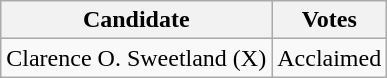<table class="wikitable">
<tr>
<th>Candidate</th>
<th>Votes</th>
</tr>
<tr>
<td>Clarence O. Sweetland (X)</td>
<td>Acclaimed</td>
</tr>
</table>
